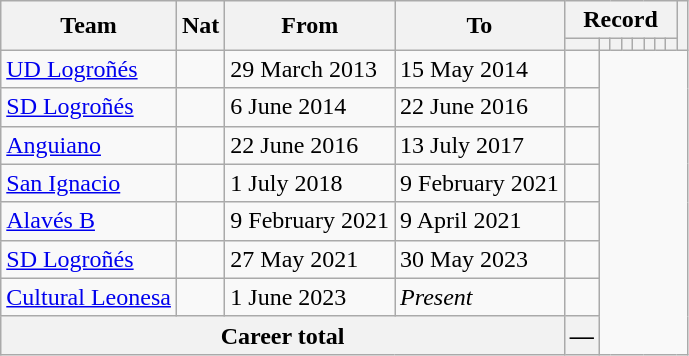<table class="wikitable" style="text-align: center">
<tr>
<th rowspan="2">Team</th>
<th rowspan="2">Nat</th>
<th rowspan="2">From</th>
<th rowspan="2">To</th>
<th colspan="8">Record</th>
<th rowspan=2></th>
</tr>
<tr>
<th></th>
<th></th>
<th></th>
<th></th>
<th></th>
<th></th>
<th></th>
<th></th>
</tr>
<tr>
<td align="left"><a href='#'>UD Logroñés</a></td>
<td></td>
<td align=left>29 March 2013</td>
<td align=left>15 May 2014<br></td>
<td></td>
</tr>
<tr>
<td align="left"><a href='#'>SD Logroñés</a></td>
<td></td>
<td align=left>6 June 2014</td>
<td align=left>22 June 2016<br></td>
<td></td>
</tr>
<tr>
<td align="left"><a href='#'>Anguiano</a></td>
<td></td>
<td align=left>22 June 2016</td>
<td align=left>13 July 2017<br></td>
<td></td>
</tr>
<tr>
<td align="left"><a href='#'>San Ignacio</a></td>
<td></td>
<td align=left>1 July 2018</td>
<td align=left>9 February 2021<br></td>
<td></td>
</tr>
<tr>
<td align="left"><a href='#'>Alavés B</a></td>
<td></td>
<td align=left>9 February 2021</td>
<td align=left>9 April 2021<br></td>
<td></td>
</tr>
<tr>
<td align="left"><a href='#'>SD Logroñés</a></td>
<td></td>
<td align=left>27 May 2021</td>
<td align=left>30 May 2023<br></td>
<td></td>
</tr>
<tr>
<td align="left"><a href='#'>Cultural Leonesa</a></td>
<td></td>
<td align=left>1 June 2023</td>
<td align=left><em>Present</em><br></td>
<td></td>
</tr>
<tr>
<th colspan="4">Career total<br></th>
<th>—</th>
</tr>
</table>
